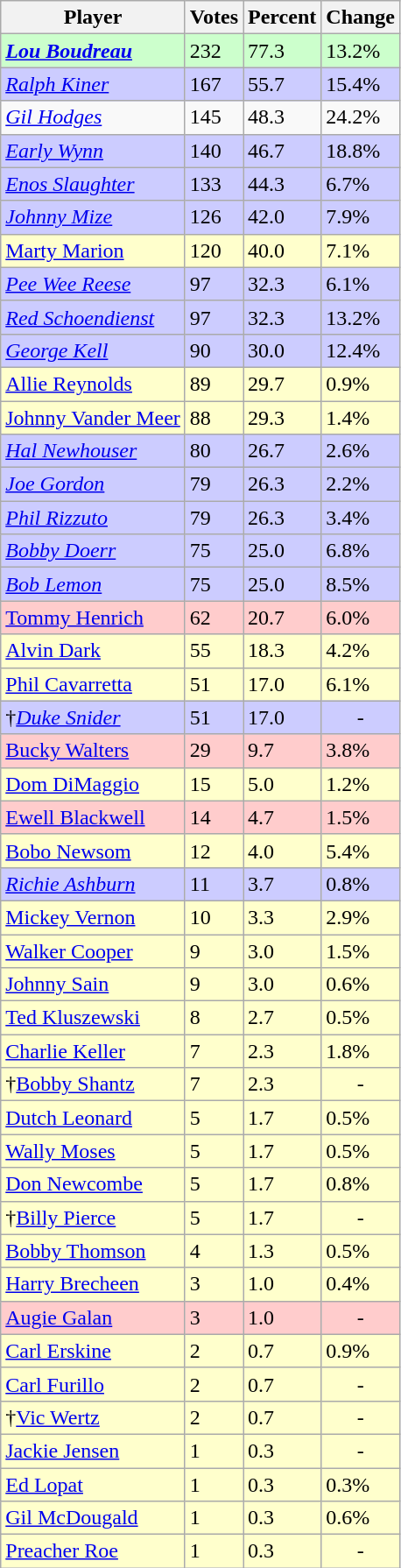<table class="wikitable">
<tr>
<th>Player</th>
<th>Votes</th>
<th>Percent</th>
<th>Change</th>
</tr>
<tr bgcolor="#ccffcc">
<td><strong><em><a href='#'>Lou Boudreau</a></em></strong></td>
<td>232</td>
<td>77.3</td>
<td align="left"> 13.2%</td>
</tr>
<tr bgcolor="#ccccff">
<td><em><a href='#'>Ralph Kiner</a></em></td>
<td>167</td>
<td>55.7</td>
<td align="left"> 15.4%</td>
</tr>
<tr -bgcolor="#ccccff">
<td><em><a href='#'>Gil Hodges</a></em></td>
<td>145</td>
<td>48.3</td>
<td align="left"> 24.2%</td>
</tr>
<tr bgcolor="#ccccff">
<td><em><a href='#'>Early Wynn</a></em></td>
<td>140</td>
<td>46.7</td>
<td align="left"> 18.8%</td>
</tr>
<tr bgcolor="#ccccff">
<td><em><a href='#'>Enos Slaughter</a></em></td>
<td>133</td>
<td>44.3</td>
<td align="left"> 6.7%</td>
</tr>
<tr bgcolor="#ccccff">
<td><em><a href='#'>Johnny Mize</a></em></td>
<td>126</td>
<td>42.0</td>
<td align="left"> 7.9%</td>
</tr>
<tr bgcolor="#ffffcc">
<td><a href='#'>Marty Marion</a></td>
<td>120</td>
<td>40.0</td>
<td align="left"> 7.1%</td>
</tr>
<tr bgcolor="#ccccff">
<td><em><a href='#'>Pee Wee Reese</a></em></td>
<td>97</td>
<td>32.3</td>
<td align="left"> 6.1%</td>
</tr>
<tr bgcolor="#ccccff">
<td><em><a href='#'>Red Schoendienst</a></em></td>
<td>97</td>
<td>32.3</td>
<td align="left"> 13.2%</td>
</tr>
<tr bgcolor="#ccccff">
<td><em><a href='#'>George Kell</a></em></td>
<td>90</td>
<td>30.0</td>
<td align="left"> 12.4%</td>
</tr>
<tr bgcolor="#ffffcc">
<td><a href='#'>Allie Reynolds</a></td>
<td>89</td>
<td>29.7</td>
<td align="left"> 0.9%</td>
</tr>
<tr bgcolor="#ffffcc">
<td><a href='#'>Johnny Vander Meer</a></td>
<td>88</td>
<td>29.3</td>
<td align="left"> 1.4%</td>
</tr>
<tr bgcolor="#ccccff">
<td><em><a href='#'>Hal Newhouser</a></em></td>
<td>80</td>
<td>26.7</td>
<td align="left"> 2.6%</td>
</tr>
<tr bgcolor="#ccccff">
<td><em><a href='#'>Joe Gordon</a></em></td>
<td>79</td>
<td>26.3</td>
<td align="left"> 2.2%</td>
</tr>
<tr bgcolor="#ccccff">
<td><em><a href='#'>Phil Rizzuto</a></em></td>
<td>79</td>
<td>26.3</td>
<td align="left"> 3.4%</td>
</tr>
<tr bgcolor="#ccccff">
<td><em><a href='#'>Bobby Doerr</a></em></td>
<td>75</td>
<td>25.0</td>
<td align="left"> 6.8%</td>
</tr>
<tr bgcolor="#ccccff">
<td><em><a href='#'>Bob Lemon</a></em></td>
<td>75</td>
<td>25.0</td>
<td align="left"> 8.5%</td>
</tr>
<tr bgcolor="#ffcccc">
<td><a href='#'>Tommy Henrich</a></td>
<td>62</td>
<td>20.7</td>
<td align="left"> 6.0%</td>
</tr>
<tr bgcolor="#ffffcc">
<td><a href='#'>Alvin Dark</a></td>
<td>55</td>
<td>18.3</td>
<td align="left"> 4.2%</td>
</tr>
<tr bgcolor="#ffffcc">
<td><a href='#'>Phil Cavarretta</a></td>
<td>51</td>
<td>17.0</td>
<td align="left"> 6.1%</td>
</tr>
<tr bgcolor="#ccccff">
<td>†<em><a href='#'>Duke Snider</a></em></td>
<td>51</td>
<td>17.0</td>
<td align=center>-</td>
</tr>
<tr bgcolor="#ffcccc">
<td><a href='#'>Bucky Walters</a></td>
<td>29</td>
<td>9.7</td>
<td align="left"> 3.8%</td>
</tr>
<tr bgcolor="#ffffcc">
<td><a href='#'>Dom DiMaggio</a></td>
<td>15</td>
<td>5.0</td>
<td align="left"> 1.2%</td>
</tr>
<tr bgcolor="#ffcccc">
<td><a href='#'>Ewell Blackwell</a></td>
<td>14</td>
<td>4.7</td>
<td align="left"> 1.5%</td>
</tr>
<tr bgcolor="#ffffcc">
<td><a href='#'>Bobo Newsom</a></td>
<td>12</td>
<td>4.0</td>
<td align="left"> 5.4%</td>
</tr>
<tr bgcolor="#ccccff">
<td><em><a href='#'>Richie Ashburn</a></em></td>
<td>11</td>
<td>3.7</td>
<td align="left"> 0.8%</td>
</tr>
<tr bgcolor="#ffffcc">
<td><a href='#'>Mickey Vernon</a></td>
<td>10</td>
<td>3.3</td>
<td align="left"> 2.9%</td>
</tr>
<tr bgcolor="#ffffcc">
<td><a href='#'>Walker Cooper</a></td>
<td>9</td>
<td>3.0</td>
<td align="left"> 1.5%</td>
</tr>
<tr bgcolor="#ffffcc">
<td><a href='#'>Johnny Sain</a></td>
<td>9</td>
<td>3.0</td>
<td align="left"> 0.6%</td>
</tr>
<tr bgcolor="#ffffcc">
<td><a href='#'>Ted Kluszewski</a></td>
<td>8</td>
<td>2.7</td>
<td align="left"> 0.5%</td>
</tr>
<tr bgcolor="#ffffcc">
<td><a href='#'>Charlie Keller</a></td>
<td>7</td>
<td>2.3</td>
<td align="left"> 1.8%</td>
</tr>
<tr bgcolor="#ffffcc">
<td>†<a href='#'>Bobby Shantz</a></td>
<td>7</td>
<td>2.3</td>
<td align=center>-</td>
</tr>
<tr bgcolor="#ffffcc">
<td><a href='#'>Dutch Leonard</a></td>
<td>5</td>
<td>1.7</td>
<td align="left"> 0.5%</td>
</tr>
<tr bgcolor="#ffffcc">
<td><a href='#'>Wally Moses</a></td>
<td>5</td>
<td>1.7</td>
<td align="left"> 0.5%</td>
</tr>
<tr bgcolor="#ffffcc">
<td><a href='#'>Don Newcombe</a></td>
<td>5</td>
<td>1.7</td>
<td align="left"> 0.8%</td>
</tr>
<tr bgcolor="#ffffcc">
<td>†<a href='#'>Billy Pierce</a></td>
<td>5</td>
<td>1.7</td>
<td align=center>-</td>
</tr>
<tr bgcolor="#ffffcc">
<td><a href='#'>Bobby Thomson</a></td>
<td>4</td>
<td>1.3</td>
<td align="left"> 0.5%</td>
</tr>
<tr bgcolor="#ffffcc">
<td><a href='#'>Harry Brecheen</a></td>
<td>3</td>
<td>1.0</td>
<td align="left"> 0.4%</td>
</tr>
<tr bgcolor="#ffcccc">
<td><a href='#'>Augie Galan</a></td>
<td>3</td>
<td>1.0</td>
<td align=center>-</td>
</tr>
<tr bgcolor="#ffffcc">
<td><a href='#'>Carl Erskine</a></td>
<td>2</td>
<td>0.7</td>
<td align="left"> 0.9%</td>
</tr>
<tr bgcolor="#ffffcc">
<td><a href='#'>Carl Furillo</a></td>
<td>2</td>
<td>0.7</td>
<td align=center>-</td>
</tr>
<tr bgcolor="#ffffcc">
<td>†<a href='#'>Vic Wertz</a></td>
<td>2</td>
<td>0.7</td>
<td align=center>-</td>
</tr>
<tr bgcolor="#ffffcc">
<td><a href='#'>Jackie Jensen</a></td>
<td>1</td>
<td>0.3</td>
<td align=center>-</td>
</tr>
<tr bgcolor="#ffffcc">
<td><a href='#'>Ed Lopat</a></td>
<td>1</td>
<td>0.3</td>
<td align="left"> 0.3%</td>
</tr>
<tr bgcolor="#ffffcc">
<td><a href='#'>Gil McDougald</a></td>
<td>1</td>
<td>0.3</td>
<td align="left"> 0.6%</td>
</tr>
<tr bgcolor="#ffffcc">
<td><a href='#'>Preacher Roe</a></td>
<td>1</td>
<td>0.3</td>
<td align=center>-</td>
</tr>
</table>
